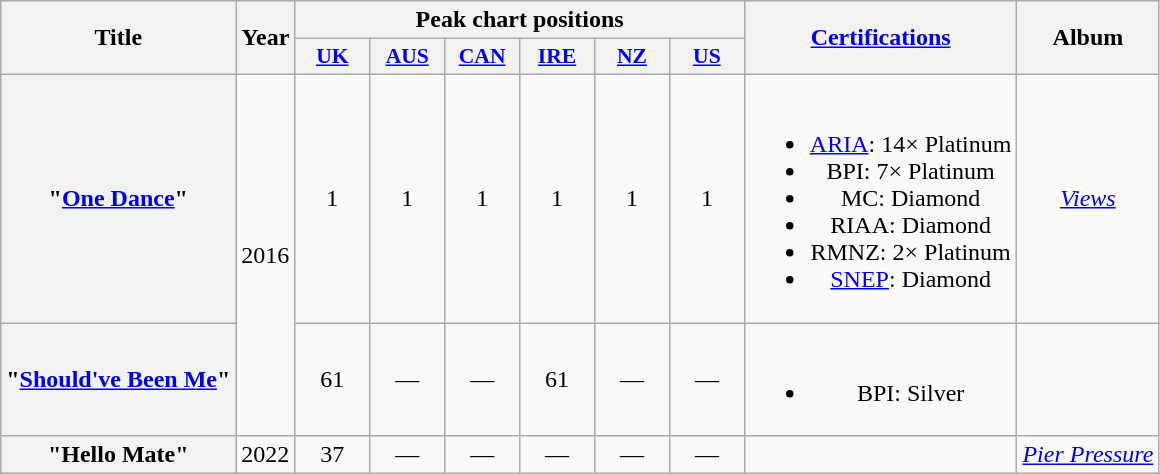<table class="wikitable plainrowheaders" style="text-align:center;">
<tr>
<th rowspan="2">Title</th>
<th rowspan="2">Year</th>
<th colspan="6">Peak chart positions</th>
<th rowspan="2"><a href='#'>Certifications</a></th>
<th rowspan="2">Album</th>
</tr>
<tr>
<th scope="col" style="width:3em; font-size:90%"><a href='#'>UK</a><br></th>
<th scope="col" style="width:3em; font-size:90%"><a href='#'>AUS</a><br></th>
<th scope="col" style="width:3em; font-size:90%"><a href='#'>CAN</a><br></th>
<th scope="col" style="width:3em; font-size:90%"><a href='#'>IRE</a><br></th>
<th scope="col" style="width:3em; font-size:90%"><a href='#'>NZ</a><br></th>
<th scope="col" style="width:3em; font-size:90%"><a href='#'>US</a><br></th>
</tr>
<tr>
<th scope="row">"<a href='#'>One Dance</a>"<br></th>
<td rowspan="2">2016</td>
<td>1</td>
<td>1</td>
<td>1</td>
<td>1</td>
<td>1</td>
<td>1</td>
<td><br><ul><li><a href='#'>ARIA</a>: 14× Platinum</li><li>BPI: 7× Platinum</li><li>MC: Diamond</li><li>RIAA: Diamond</li><li>RMNZ: 2× Platinum</li><li><a href='#'>SNEP</a>: Diamond</li></ul></td>
<td><em><a href='#'>Views</a></em></td>
</tr>
<tr>
<th scope="row">"<a href='#'>Should've Been Me</a>"<br></th>
<td>61</td>
<td>—</td>
<td>—</td>
<td>61</td>
<td>—</td>
<td>—</td>
<td><br><ul><li>BPI: Silver</li></ul></td>
<td></td>
</tr>
<tr>
<th scope="row">"Hello Mate"<br></th>
<td>2022</td>
<td>37</td>
<td>—</td>
<td>—</td>
<td>—</td>
<td>—</td>
<td>—</td>
<td></td>
<td><em><a href='#'>Pier Pressure</a></em></td>
</tr>
</table>
